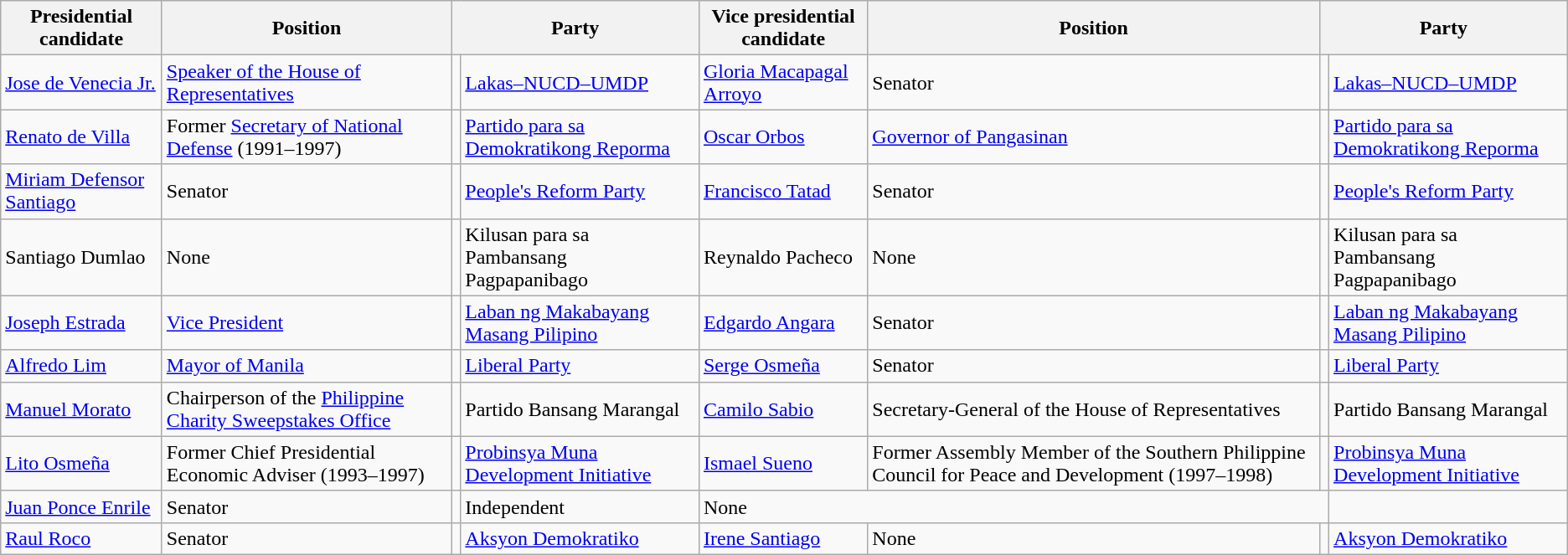<table class="wikitable">
<tr>
<th>Presidential candidate</th>
<th>Position</th>
<th colspan=2>Party</th>
<th>Vice presidential candidate</th>
<th>Position</th>
<th colspan=2>Party</th>
</tr>
<tr>
<td><a href='#'>Jose de Venecia Jr.</a></td>
<td><a href='#'>Speaker of the House of Representatives</a></td>
<td colspan=1 bgcolor=></td>
<td><a href='#'>Lakas–NUCD–UMDP</a></td>
<td><a href='#'>Gloria Macapagal Arroyo</a></td>
<td>Senator</td>
<td colspan=1 bgcolor=></td>
<td><a href='#'>Lakas–NUCD–UMDP</a></td>
</tr>
<tr>
<td><a href='#'>Renato de Villa</a></td>
<td>Former <a href='#'>Secretary of National Defense</a> (1991–1997)</td>
<td colspan=1 bgcolor=></td>
<td><a href='#'>Partido para sa Demokratikong Reporma</a></td>
<td><a href='#'>Oscar Orbos</a></td>
<td><a href='#'>Governor of Pangasinan</a></td>
<td colspan=1 bgcolor=></td>
<td><a href='#'>Partido para sa Demokratikong Reporma</a></td>
</tr>
<tr>
<td><a href='#'>Miriam Defensor Santiago</a></td>
<td>Senator</td>
<td colspan=1 bgcolor=></td>
<td><a href='#'>People's Reform Party</a></td>
<td><a href='#'>Francisco Tatad</a></td>
<td>Senator</td>
<td colspan=1 bgcolor=></td>
<td><a href='#'>People's Reform Party</a></td>
</tr>
<tr>
<td>Santiago Dumlao</td>
<td>None</td>
<td colspan=1></td>
<td>Kilusan para sa Pambansang Pagpapanibago</td>
<td>Reynaldo Pacheco</td>
<td>None</td>
<td colspan=1></td>
<td>Kilusan para sa Pambansang Pagpapanibago</td>
</tr>
<tr>
<td><a href='#'>Joseph Estrada</a></td>
<td><a href='#'>Vice President</a></td>
<td colspan=1 bgcolor=></td>
<td><a href='#'>Laban ng Makabayang Masang Pilipino</a></td>
<td><a href='#'>Edgardo Angara</a></td>
<td>Senator</td>
<td colspan=1 bgcolor=></td>
<td><a href='#'>Laban ng Makabayang Masang Pilipino</a></td>
</tr>
<tr>
<td><a href='#'>Alfredo Lim</a></td>
<td><a href='#'>Mayor of Manila</a></td>
<td colspan=1 bgcolor=></td>
<td><a href='#'>Liberal Party</a></td>
<td><a href='#'>Serge Osmeña</a></td>
<td>Senator</td>
<td colspan=1 bgcolor=></td>
<td><a href='#'>Liberal Party</a></td>
</tr>
<tr>
<td><a href='#'>Manuel Morato</a></td>
<td>Chairperson of the <a href='#'>Philippine Charity Sweepstakes Office</a></td>
<td colspan=1></td>
<td>Partido Bansang Marangal</td>
<td><a href='#'>Camilo Sabio</a></td>
<td>Secretary-General of the House of Representatives</td>
<td colspan=1></td>
<td>Partido Bansang Marangal</td>
</tr>
<tr>
<td><a href='#'>Lito Osmeña</a></td>
<td>Former Chief Presidential Economic Adviser (1993–1997)</td>
<td colspan=1 bgcolor=></td>
<td><a href='#'>Probinsya Muna Development Initiative</a></td>
<td><a href='#'>Ismael Sueno</a></td>
<td>Former Assembly Member of the Southern Philippine Council for Peace and Development (1997–1998)</td>
<td colspan=1 bgcolor=></td>
<td><a href='#'>Probinsya Muna Development Initiative</a></td>
</tr>
<tr>
<td><a href='#'>Juan Ponce Enrile</a></td>
<td>Senator</td>
<td colspan=1 bgcolor=></td>
<td>Independent</td>
<td colspan="3">None</td>
</tr>
<tr>
<td><a href='#'>Raul Roco</a></td>
<td>Senator</td>
<td colspan=1 bgcolor=></td>
<td><a href='#'>Aksyon Demokratiko</a></td>
<td><a href='#'>Irene Santiago</a></td>
<td>None</td>
<td colspan=1 bgcolor=></td>
<td><a href='#'>Aksyon Demokratiko</a></td>
</tr>
</table>
